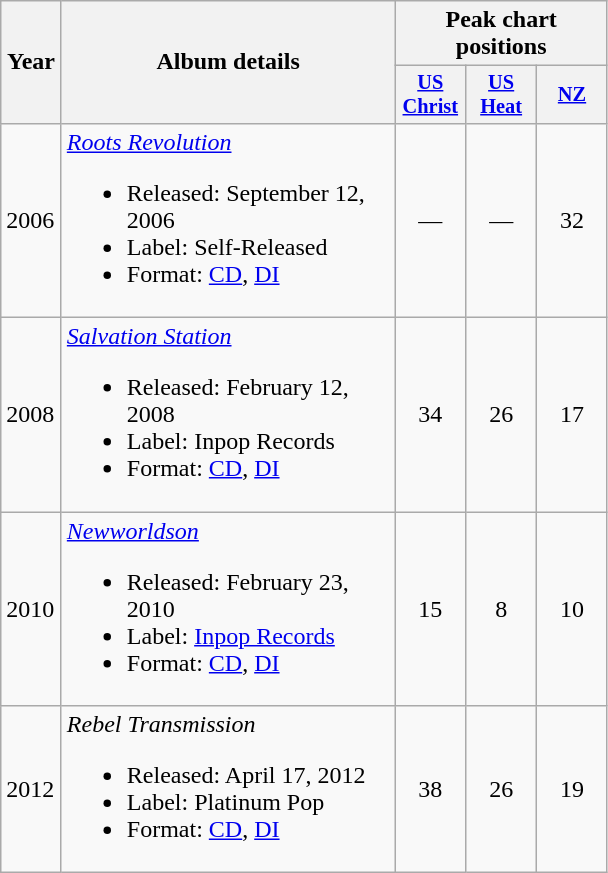<table class="wikitable">
<tr>
<th rowspan="2" width="33">Year</th>
<th rowspan="2" width="215">Album details</th>
<th colspan="3">Peak chart positions</th>
</tr>
<tr>
<th scope="col" style="width:3em;font-size:85%;"><a href='#'>US<br> Christ</a><br></th>
<th scope="col" style="width:3em;font-size:85%;"><a href='#'>US Heat</a><br></th>
<th scope="col" style="width:3em;font-size:85%;"><a href='#'>NZ</a><br></th>
</tr>
<tr>
<td>2006</td>
<td><em><a href='#'>Roots Revolution</a></em><br><ul><li>Released: September 12, 2006</li><li>Label: Self-Released</li><li>Format: <a href='#'>CD</a>, <a href='#'>DI</a></li></ul></td>
<td align="center">—</td>
<td align="center">—</td>
<td align="center">32</td>
</tr>
<tr>
<td>2008</td>
<td><em><a href='#'>Salvation Station</a></em><br><ul><li>Released: February 12, 2008</li><li>Label: Inpop Records</li><li>Format: <a href='#'>CD</a>, <a href='#'>DI</a></li></ul></td>
<td align="center">34</td>
<td align="center">26</td>
<td align="center">17</td>
</tr>
<tr>
<td>2010</td>
<td><em><a href='#'>Newworldson</a></em><br><ul><li>Released: February 23, 2010</li><li>Label: <a href='#'>Inpop Records</a></li><li>Format: <a href='#'>CD</a>, <a href='#'>DI</a></li></ul></td>
<td align="center">15</td>
<td align="center">8</td>
<td align="center">10</td>
</tr>
<tr>
<td>2012</td>
<td><em>Rebel Transmission</em><br><ul><li>Released: April 17, 2012</li><li>Label: Platinum Pop</li><li>Format: <a href='#'>CD</a>, <a href='#'>DI</a></li></ul></td>
<td align="center">38</td>
<td align="center">26</td>
<td align="center">19</td>
</tr>
</table>
